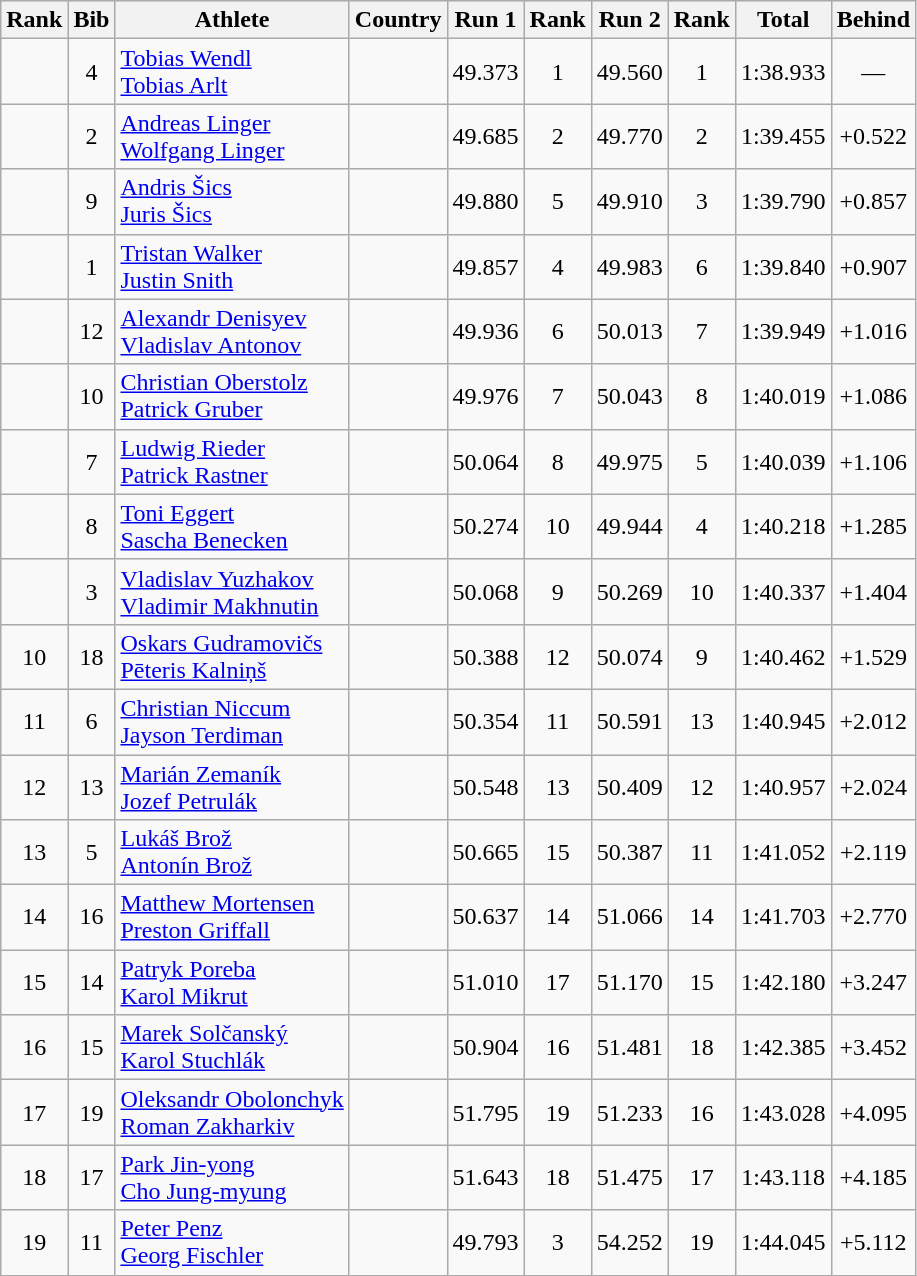<table class="wikitable sortable" style="text-align:center">
<tr bgcolor=efefef>
<th>Rank</th>
<th>Bib</th>
<th>Athlete</th>
<th>Country</th>
<th>Run 1</th>
<th>Rank</th>
<th>Run 2</th>
<th>Rank</th>
<th>Total</th>
<th>Behind</th>
</tr>
<tr>
<td></td>
<td>4</td>
<td align=left><a href='#'>Tobias Wendl</a><br> <a href='#'>Tobias Arlt</a></td>
<td align=left></td>
<td>49.373</td>
<td>1</td>
<td>49.560</td>
<td>1</td>
<td>1:38.933</td>
<td>—</td>
</tr>
<tr>
<td></td>
<td>2</td>
<td align=left><a href='#'>Andreas Linger</a> <br> <a href='#'>Wolfgang Linger</a></td>
<td align=left></td>
<td>49.685</td>
<td>2</td>
<td>49.770</td>
<td>2</td>
<td>1:39.455</td>
<td>+0.522</td>
</tr>
<tr>
<td></td>
<td>9</td>
<td align=left><a href='#'>Andris Šics</a> <br> <a href='#'>Juris Šics</a></td>
<td align=left></td>
<td>49.880</td>
<td>5</td>
<td>49.910</td>
<td>3</td>
<td>1:39.790</td>
<td>+0.857</td>
</tr>
<tr>
<td></td>
<td>1</td>
<td align=left><a href='#'>Tristan Walker</a> <br> <a href='#'>Justin Snith</a></td>
<td align=left></td>
<td>49.857</td>
<td>4</td>
<td>49.983</td>
<td>6</td>
<td>1:39.840</td>
<td>+0.907</td>
</tr>
<tr>
<td></td>
<td>12</td>
<td align=left><a href='#'>Alexandr Denisyev</a> <br> <a href='#'>Vladislav Antonov</a></td>
<td align=left></td>
<td>49.936</td>
<td>6</td>
<td>50.013</td>
<td>7</td>
<td>1:39.949</td>
<td>+1.016</td>
</tr>
<tr>
<td></td>
<td>10</td>
<td align=left><a href='#'>Christian Oberstolz</a> <br> <a href='#'>Patrick Gruber</a></td>
<td align=left></td>
<td>49.976</td>
<td>7</td>
<td>50.043</td>
<td>8</td>
<td>1:40.019</td>
<td>+1.086</td>
</tr>
<tr>
<td></td>
<td>7</td>
<td align=left><a href='#'>Ludwig Rieder</a> <br> <a href='#'>Patrick Rastner</a></td>
<td align=left></td>
<td>50.064</td>
<td>8</td>
<td>49.975</td>
<td>5</td>
<td>1:40.039</td>
<td>+1.106</td>
</tr>
<tr>
<td></td>
<td>8</td>
<td align=left><a href='#'>Toni Eggert</a> <br> <a href='#'>Sascha Benecken</a></td>
<td align=left></td>
<td>50.274</td>
<td>10</td>
<td>49.944</td>
<td>4</td>
<td>1:40.218</td>
<td>+1.285</td>
</tr>
<tr>
<td></td>
<td>3</td>
<td align=left><a href='#'>Vladislav Yuzhakov</a> <br> <a href='#'>Vladimir Makhnutin</a></td>
<td align=left></td>
<td>50.068</td>
<td>9</td>
<td>50.269</td>
<td>10</td>
<td>1:40.337</td>
<td>+1.404</td>
</tr>
<tr>
<td>10</td>
<td>18</td>
<td align=left><a href='#'>Oskars Gudramovičs</a> <br> <a href='#'>Pēteris Kalniņš</a></td>
<td align=left></td>
<td>50.388</td>
<td>12</td>
<td>50.074</td>
<td>9</td>
<td>1:40.462</td>
<td>+1.529</td>
</tr>
<tr>
<td>11</td>
<td>6</td>
<td align=left><a href='#'>Christian Niccum</a> <br> <a href='#'>Jayson Terdiman</a></td>
<td align=left></td>
<td>50.354</td>
<td>11</td>
<td>50.591</td>
<td>13</td>
<td>1:40.945</td>
<td>+2.012</td>
</tr>
<tr>
<td>12</td>
<td>13</td>
<td align=left><a href='#'>Marián Zemaník</a> <br> <a href='#'>Jozef Petrulák</a></td>
<td align=left></td>
<td>50.548</td>
<td>13</td>
<td>50.409</td>
<td>12</td>
<td>1:40.957</td>
<td>+2.024</td>
</tr>
<tr>
<td>13</td>
<td>5</td>
<td align=left><a href='#'>Lukáš Brož</a> <br>  <a href='#'>Antonín Brož</a></td>
<td align=left></td>
<td>50.665</td>
<td>15</td>
<td>50.387</td>
<td>11</td>
<td>1:41.052</td>
<td>+2.119</td>
</tr>
<tr>
<td>14</td>
<td>16</td>
<td align=left><a href='#'>Matthew Mortensen</a> <br> <a href='#'>Preston Griffall</a></td>
<td align=left></td>
<td>50.637</td>
<td>14</td>
<td>51.066</td>
<td>14</td>
<td>1:41.703</td>
<td>+2.770</td>
</tr>
<tr>
<td>15</td>
<td>14</td>
<td align=left><a href='#'>Patryk Poreba</a> <br> <a href='#'>Karol Mikrut</a></td>
<td align=left></td>
<td>51.010</td>
<td>17</td>
<td>51.170</td>
<td>15</td>
<td>1:42.180</td>
<td>+3.247</td>
</tr>
<tr>
<td>16</td>
<td>15</td>
<td align=left><a href='#'>Marek Solčanský</a> <br> <a href='#'>Karol Stuchlák</a></td>
<td align=left></td>
<td>50.904</td>
<td>16</td>
<td>51.481</td>
<td>18</td>
<td>1:42.385</td>
<td>+3.452</td>
</tr>
<tr>
<td>17</td>
<td>19</td>
<td align=left><a href='#'>Oleksandr Obolonchyk</a> <br> <a href='#'>Roman Zakharkiv</a></td>
<td align=left></td>
<td>51.795</td>
<td>19</td>
<td>51.233</td>
<td>16</td>
<td>1:43.028</td>
<td>+4.095</td>
</tr>
<tr>
<td>18</td>
<td>17</td>
<td align=left><a href='#'>Park Jin-yong</a> <br> <a href='#'>Cho Jung-myung</a></td>
<td align=left></td>
<td>51.643</td>
<td>18</td>
<td>51.475</td>
<td>17</td>
<td>1:43.118</td>
<td>+4.185</td>
</tr>
<tr>
<td>19</td>
<td>11</td>
<td align=left><a href='#'>Peter Penz</a> <br> <a href='#'>Georg Fischler</a></td>
<td align=left></td>
<td>49.793</td>
<td>3</td>
<td>54.252</td>
<td>19</td>
<td>1:44.045</td>
<td>+5.112</td>
</tr>
</table>
